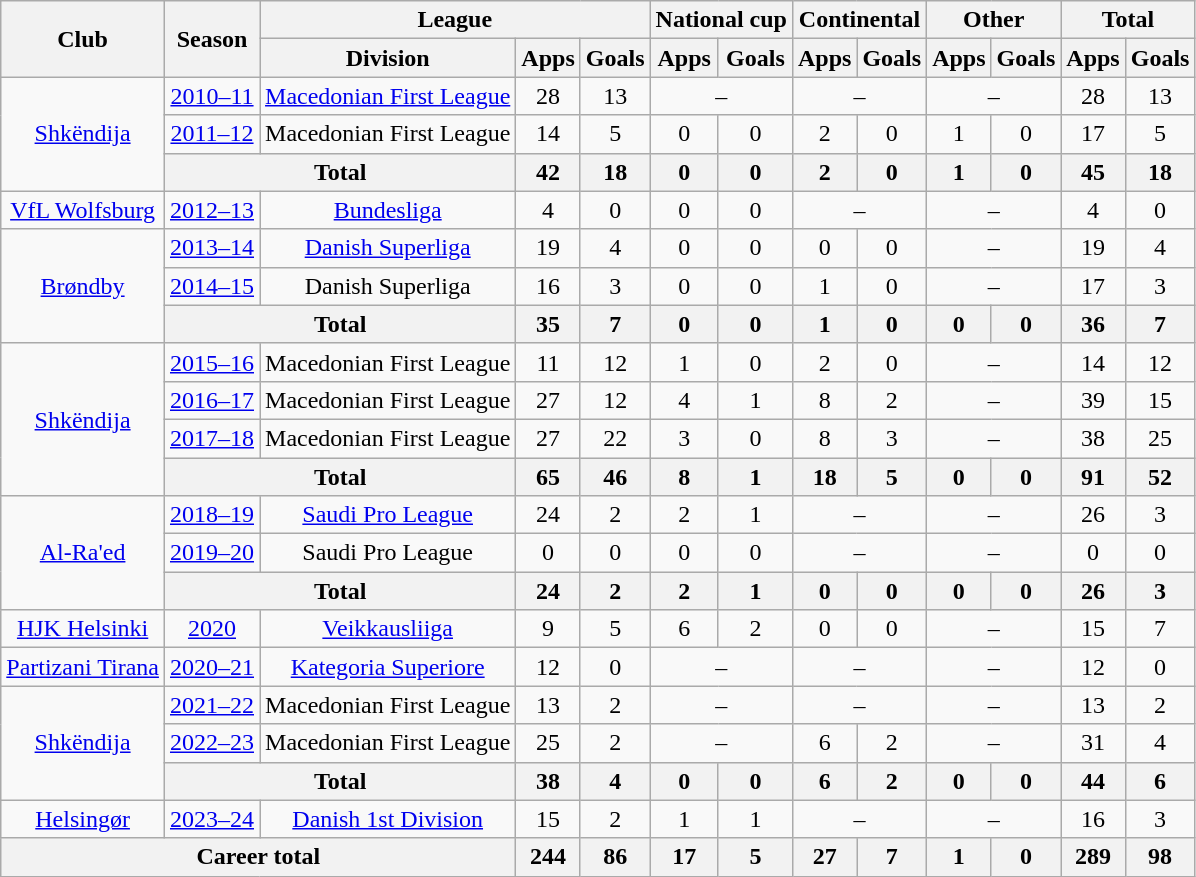<table class="wikitable" style="text-align:center">
<tr>
<th rowspan="2">Club</th>
<th rowspan="2">Season</th>
<th colspan="3">League</th>
<th colspan="2">National cup</th>
<th colspan="2">Continental</th>
<th colspan="2">Other</th>
<th colspan="2">Total</th>
</tr>
<tr>
<th>Division</th>
<th>Apps</th>
<th>Goals</th>
<th>Apps</th>
<th>Goals</th>
<th>Apps</th>
<th>Goals</th>
<th>Apps</th>
<th>Goals</th>
<th>Apps</th>
<th>Goals</th>
</tr>
<tr>
<td rowspan="3"><a href='#'>Shkëndija</a></td>
<td><a href='#'>2010–11</a></td>
<td><a href='#'>Macedonian First League</a></td>
<td>28</td>
<td>13</td>
<td colspan=2>–</td>
<td colspan=2>–</td>
<td colspan=2>–</td>
<td>28</td>
<td>13</td>
</tr>
<tr>
<td><a href='#'>2011–12</a></td>
<td>Macedonian First League</td>
<td>14</td>
<td>5</td>
<td>0</td>
<td>0</td>
<td>2</td>
<td>0</td>
<td>1</td>
<td>0</td>
<td>17</td>
<td>5</td>
</tr>
<tr>
<th colspan="2">Total</th>
<th>42</th>
<th>18</th>
<th>0</th>
<th>0</th>
<th>2</th>
<th>0</th>
<th>1</th>
<th>0</th>
<th>45</th>
<th>18</th>
</tr>
<tr>
<td><a href='#'>VfL Wolfsburg</a></td>
<td><a href='#'>2012–13</a></td>
<td><a href='#'>Bundesliga</a></td>
<td>4</td>
<td>0</td>
<td>0</td>
<td>0</td>
<td colspan=2>–</td>
<td colspan=2>–</td>
<td>4</td>
<td>0</td>
</tr>
<tr>
<td rowspan="3"><a href='#'>Brøndby</a></td>
<td><a href='#'>2013–14</a></td>
<td><a href='#'>Danish Superliga</a></td>
<td>19</td>
<td>4</td>
<td>0</td>
<td>0</td>
<td>0</td>
<td>0</td>
<td colspan=2>–</td>
<td>19</td>
<td>4</td>
</tr>
<tr>
<td><a href='#'>2014–15</a></td>
<td>Danish Superliga</td>
<td>16</td>
<td>3</td>
<td>0</td>
<td>0</td>
<td>1</td>
<td>0</td>
<td colspan=2>–</td>
<td>17</td>
<td>3</td>
</tr>
<tr>
<th colspan="2">Total</th>
<th>35</th>
<th>7</th>
<th>0</th>
<th>0</th>
<th>1</th>
<th>0</th>
<th>0</th>
<th>0</th>
<th>36</th>
<th>7</th>
</tr>
<tr>
<td rowspan="4"><a href='#'>Shkëndija</a></td>
<td><a href='#'>2015–16</a></td>
<td>Macedonian First League</td>
<td>11</td>
<td>12</td>
<td>1</td>
<td>0</td>
<td>2</td>
<td>0</td>
<td colspan=2>–</td>
<td>14</td>
<td>12</td>
</tr>
<tr>
<td><a href='#'>2016–17</a></td>
<td>Macedonian First League</td>
<td>27</td>
<td>12</td>
<td>4</td>
<td>1</td>
<td>8</td>
<td>2</td>
<td colspan=2>–</td>
<td>39</td>
<td>15</td>
</tr>
<tr>
<td><a href='#'>2017–18</a></td>
<td>Macedonian First League</td>
<td>27</td>
<td>22</td>
<td>3</td>
<td>0</td>
<td>8</td>
<td>3</td>
<td colspan=2>–</td>
<td>38</td>
<td>25</td>
</tr>
<tr>
<th colspan="2">Total</th>
<th>65</th>
<th>46</th>
<th>8</th>
<th>1</th>
<th>18</th>
<th>5</th>
<th>0</th>
<th>0</th>
<th>91</th>
<th>52</th>
</tr>
<tr>
<td rowspan=3><a href='#'>Al-Ra'ed</a></td>
<td><a href='#'>2018–19</a></td>
<td><a href='#'>Saudi Pro League</a></td>
<td>24</td>
<td>2</td>
<td>2</td>
<td>1</td>
<td colspan=2>–</td>
<td colspan=2>–</td>
<td>26</td>
<td>3</td>
</tr>
<tr>
<td><a href='#'>2019–20</a></td>
<td>Saudi Pro League</td>
<td>0</td>
<td>0</td>
<td>0</td>
<td>0</td>
<td colspan=2>–</td>
<td colspan=2>–</td>
<td>0</td>
<td>0</td>
</tr>
<tr>
<th colspan="2">Total</th>
<th>24</th>
<th>2</th>
<th>2</th>
<th>1</th>
<th>0</th>
<th>0</th>
<th>0</th>
<th>0</th>
<th>26</th>
<th>3</th>
</tr>
<tr>
<td><a href='#'>HJK Helsinki</a></td>
<td><a href='#'>2020</a></td>
<td><a href='#'>Veikkausliiga</a></td>
<td>9</td>
<td>5</td>
<td>6</td>
<td>2</td>
<td>0</td>
<td>0</td>
<td colspan=2>–</td>
<td>15</td>
<td>7</td>
</tr>
<tr>
<td><a href='#'>Partizani Tirana</a></td>
<td><a href='#'>2020–21</a></td>
<td><a href='#'>Kategoria Superiore</a></td>
<td>12</td>
<td>0</td>
<td colspan=2>–</td>
<td colspan=2>–</td>
<td colspan=2>–</td>
<td>12</td>
<td>0</td>
</tr>
<tr>
<td rowspan=3><a href='#'>Shkëndija</a></td>
<td><a href='#'>2021–22</a></td>
<td>Macedonian First League</td>
<td>13</td>
<td>2</td>
<td colspan=2>–</td>
<td colspan=2>–</td>
<td colspan=2>–</td>
<td>13</td>
<td>2</td>
</tr>
<tr>
<td><a href='#'>2022–23</a></td>
<td>Macedonian First League</td>
<td>25</td>
<td>2</td>
<td colspan=2>–</td>
<td>6</td>
<td>2</td>
<td colspan=2>–</td>
<td>31</td>
<td>4</td>
</tr>
<tr>
<th colspan="2">Total</th>
<th>38</th>
<th>4</th>
<th>0</th>
<th>0</th>
<th>6</th>
<th>2</th>
<th>0</th>
<th>0</th>
<th>44</th>
<th>6</th>
</tr>
<tr>
<td><a href='#'>Helsingør</a></td>
<td><a href='#'>2023–24</a></td>
<td><a href='#'>Danish 1st Division</a></td>
<td>15</td>
<td>2</td>
<td>1</td>
<td>1</td>
<td colspan=2>–</td>
<td colspan=2>–</td>
<td>16</td>
<td>3</td>
</tr>
<tr>
<th colspan="3">Career total</th>
<th>244</th>
<th>86</th>
<th>17</th>
<th>5</th>
<th>27</th>
<th>7</th>
<th>1</th>
<th>0</th>
<th>289</th>
<th>98</th>
</tr>
</table>
